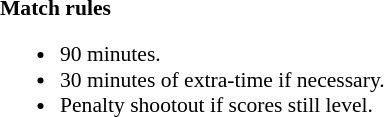<table width=100% style="font-size: 90%">
<tr>
<td width=50% valign=top></td>
<td width=50% valign=top><br><strong>Match rules</strong><ul><li>90 minutes.</li><li>30 minutes of extra-time if necessary.</li><li>Penalty shootout if scores still level.</li></ul></td>
</tr>
</table>
